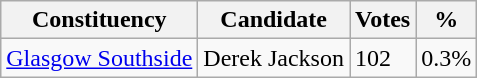<table class="wikitable">
<tr>
<th>Constituency</th>
<th>Candidate</th>
<th>Votes</th>
<th>%</th>
</tr>
<tr>
<td><a href='#'>Glasgow Southside</a></td>
<td>Derek Jackson</td>
<td>102</td>
<td>0.3%</td>
</tr>
</table>
